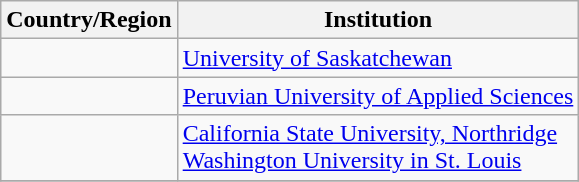<table class="wikitable sortable">
<tr>
<th>Country/Region</th>
<th>Institution</th>
</tr>
<tr>
<td></td>
<td><a href='#'>University of Saskatchewan</a></td>
</tr>
<tr>
<td></td>
<td><a href='#'>Peruvian University of Applied Sciences</a></td>
</tr>
<tr>
<td></td>
<td><a href='#'>California State University, Northridge</a><br><a href='#'>Washington University in St. Louis</a></td>
</tr>
<tr>
</tr>
</table>
